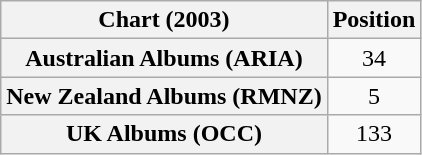<table class="wikitable sortable plainrowheaders" style="text-align:center">
<tr>
<th scope="col">Chart (2003)</th>
<th scope="col">Position</th>
</tr>
<tr>
<th scope="row">Australian Albums (ARIA)</th>
<td>34</td>
</tr>
<tr>
<th scope="row">New Zealand Albums (RMNZ)</th>
<td>5</td>
</tr>
<tr>
<th scope="row">UK Albums (OCC)</th>
<td>133</td>
</tr>
</table>
